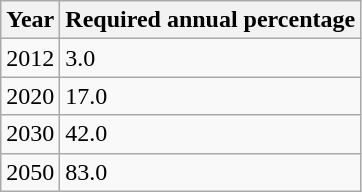<table class="wikitable">
<tr>
<th>Year</th>
<th>Required annual percentage</th>
</tr>
<tr>
<td>2012</td>
<td>3.0</td>
</tr>
<tr>
<td>2020</td>
<td>17.0</td>
</tr>
<tr>
<td>2030</td>
<td>42.0</td>
</tr>
<tr>
<td>2050</td>
<td>83.0</td>
</tr>
</table>
